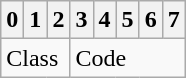<table class="wikitable">
<tr>
<th>0</th>
<th>1</th>
<th>2</th>
<th>3</th>
<th>4</th>
<th>5</th>
<th>6</th>
<th>7</th>
</tr>
<tr>
<td colspan="3">Class</td>
<td colspan="5">Code</td>
</tr>
</table>
